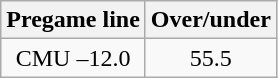<table class="wikitable">
<tr align="center">
<th style=>Pregame line</th>
<th style=>Over/under</th>
</tr>
<tr align="center">
<td>CMU –12.0</td>
<td>55.5</td>
</tr>
</table>
